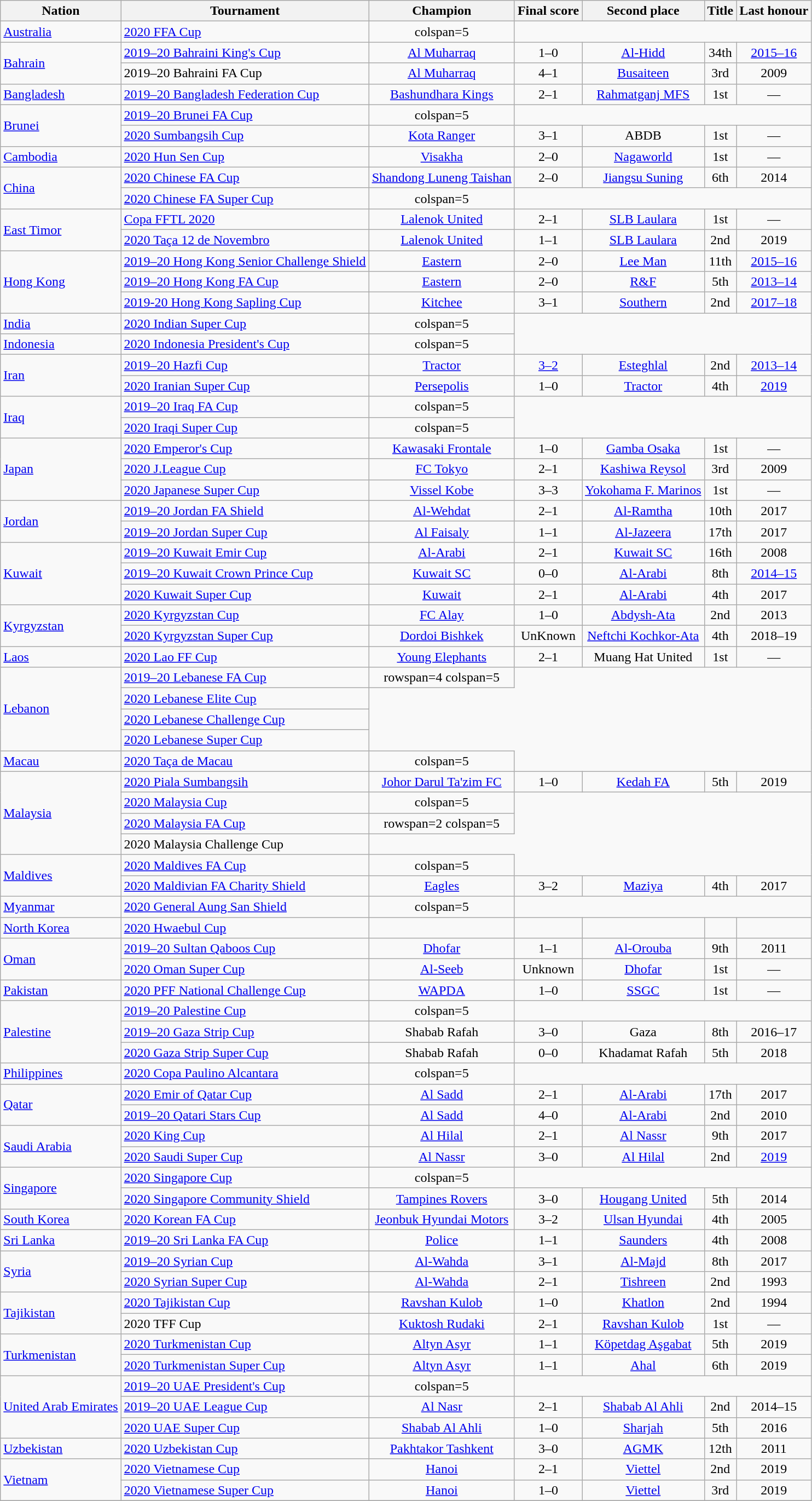<table class="wikitable sortable" style="text-align:center;">
<tr>
<th>Nation</th>
<th>Tournament</th>
<th>Champion</th>
<th>Final score</th>
<th>Second place</th>
<th data-sort-type="number">Title</th>
<th>Last honour</th>
</tr>
<tr>
<td align=left> <a href='#'>Australia</a></td>
<td align=left><a href='#'>2020 FFA Cup</a></td>
<td>colspan=5 </td>
</tr>
<tr>
<td rowspan=2 align=left> <a href='#'>Bahrain</a></td>
<td align=left><a href='#'>2019–20 Bahraini King's Cup</a></td>
<td><a href='#'>Al Muharraq</a></td>
<td>1–0</td>
<td><a href='#'>Al-Hidd</a></td>
<td>34th</td>
<td><a href='#'>2015–16</a></td>
</tr>
<tr>
<td align=left>2019–20 Bahraini FA Cup</td>
<td><a href='#'>Al Muharraq</a></td>
<td>4–1</td>
<td><a href='#'>Busaiteen</a></td>
<td>3rd</td>
<td>2009</td>
</tr>
<tr>
<td align=left> <a href='#'>Bangladesh</a></td>
<td align=left><a href='#'>2019–20 Bangladesh Federation Cup</a></td>
<td><a href='#'>Bashundhara Kings</a></td>
<td>2–1</td>
<td><a href='#'>Rahmatganj MFS</a></td>
<td>1st</td>
<td>—</td>
</tr>
<tr>
<td rowspan=2 align=left> <a href='#'>Brunei</a></td>
<td align=left><a href='#'>2019–20 Brunei FA Cup</a></td>
<td>colspan=5 </td>
</tr>
<tr>
<td align=left><a href='#'>2020 Sumbangsih Cup</a></td>
<td><a href='#'>Kota Ranger</a></td>
<td>3–1</td>
<td>ABDB</td>
<td>1st</td>
<td>—</td>
</tr>
<tr>
<td align=left> <a href='#'>Cambodia</a></td>
<td align=left><a href='#'>2020 Hun Sen Cup</a></td>
<td><a href='#'>Visakha</a></td>
<td>2–0</td>
<td><a href='#'>Nagaworld</a></td>
<td>1st</td>
<td>—</td>
</tr>
<tr>
<td rowspan=2 align=left> <a href='#'>China</a></td>
<td align=left><a href='#'>2020 Chinese FA Cup</a></td>
<td><a href='#'>Shandong Luneng Taishan</a></td>
<td>2–0</td>
<td><a href='#'>Jiangsu Suning</a></td>
<td>6th</td>
<td>2014</td>
</tr>
<tr>
<td align=left><a href='#'>2020 Chinese FA Super Cup</a></td>
<td>colspan=5 </td>
</tr>
<tr>
<td rowspan=2 align=left> <a href='#'>East Timor</a></td>
<td align=left><a href='#'>Copa FFTL 2020</a></td>
<td><a href='#'>Lalenok United</a></td>
<td>2–1</td>
<td><a href='#'>SLB Laulara</a></td>
<td>1st</td>
<td>—</td>
</tr>
<tr>
<td align=left><a href='#'>2020 Taça 12 de Novembro</a></td>
<td><a href='#'>Lalenok United</a></td>
<td>1–1</td>
<td><a href='#'>SLB Laulara</a></td>
<td>2nd</td>
<td>2019</td>
</tr>
<tr>
<td rowspan=3 align=left> <a href='#'>Hong Kong</a></td>
<td align=left><a href='#'>2019–20 Hong Kong Senior Challenge Shield</a></td>
<td><a href='#'>Eastern</a></td>
<td>2–0</td>
<td><a href='#'>Lee Man</a></td>
<td>11th</td>
<td><a href='#'>2015–16</a></td>
</tr>
<tr>
<td align=left><a href='#'>2019–20 Hong Kong FA Cup</a></td>
<td><a href='#'>Eastern</a></td>
<td>2–0</td>
<td><a href='#'>R&F</a></td>
<td>5th</td>
<td><a href='#'>2013–14</a></td>
</tr>
<tr>
<td align=left><a href='#'>2019-20 Hong Kong Sapling Cup</a></td>
<td><a href='#'>Kitchee</a></td>
<td>3–1</td>
<td><a href='#'>Southern</a></td>
<td>2nd</td>
<td><a href='#'>2017–18</a></td>
</tr>
<tr>
<td align=left> <a href='#'>India</a></td>
<td align=left><a href='#'>2020 Indian Super Cup</a></td>
<td>colspan=5 </td>
</tr>
<tr>
<td align=left> <a href='#'>Indonesia</a></td>
<td align=left><a href='#'>2020 Indonesia President's Cup</a></td>
<td>colspan=5 </td>
</tr>
<tr>
<td rowspan=2 align=left> <a href='#'>Iran</a></td>
<td align=left><a href='#'>2019–20 Hazfi Cup</a></td>
<td><a href='#'>Tractor</a></td>
<td><a href='#'>3–2</a></td>
<td><a href='#'>Esteghlal</a></td>
<td>2nd</td>
<td><a href='#'>2013–14</a></td>
</tr>
<tr>
<td align=left><a href='#'>2020 Iranian Super Cup</a></td>
<td><a href='#'>Persepolis</a></td>
<td>1–0</td>
<td><a href='#'>Tractor</a></td>
<td>4th</td>
<td><a href='#'>2019</a></td>
</tr>
<tr>
<td rowspan=2 align=left> <a href='#'>Iraq</a></td>
<td align=left><a href='#'>2019–20 Iraq FA Cup</a></td>
<td>colspan=5 </td>
</tr>
<tr>
<td align=left><a href='#'>2020 Iraqi Super Cup</a></td>
<td>colspan=5 </td>
</tr>
<tr>
<td rowspan=3 align=left> <a href='#'>Japan</a></td>
<td align=left><a href='#'>2020 Emperor's Cup</a></td>
<td><a href='#'>Kawasaki Frontale</a></td>
<td>1–0</td>
<td><a href='#'>Gamba Osaka</a></td>
<td>1st</td>
<td>—</td>
</tr>
<tr>
<td align=left><a href='#'>2020 J.League Cup</a></td>
<td><a href='#'>FC Tokyo</a></td>
<td>2–1</td>
<td><a href='#'>Kashiwa Reysol</a></td>
<td>3rd</td>
<td>2009</td>
</tr>
<tr>
<td align=left><a href='#'>2020 Japanese Super Cup</a></td>
<td><a href='#'>Vissel Kobe</a></td>
<td>3–3</td>
<td><a href='#'>Yokohama F. Marinos</a></td>
<td>1st</td>
<td>—</td>
</tr>
<tr>
<td rowspan=2 align=left> <a href='#'>Jordan</a></td>
<td align=left><a href='#'>2019–20 Jordan FA Shield</a></td>
<td><a href='#'>Al-Wehdat</a></td>
<td>2–1</td>
<td><a href='#'>Al-Ramtha</a></td>
<td>10th</td>
<td>2017</td>
</tr>
<tr>
<td align=left><a href='#'>2019–20 Jordan Super Cup</a></td>
<td><a href='#'>Al Faisaly</a></td>
<td>1–1</td>
<td><a href='#'>Al-Jazeera</a></td>
<td>17th</td>
<td>2017</td>
</tr>
<tr>
<td rowspan=3 align=left> <a href='#'>Kuwait</a></td>
<td align=left><a href='#'>2019–20 Kuwait Emir Cup</a></td>
<td><a href='#'>Al-Arabi</a></td>
<td>2–1 </td>
<td><a href='#'>Kuwait SC</a></td>
<td>16th</td>
<td>2008</td>
</tr>
<tr>
<td align=left><a href='#'>2019–20 Kuwait Crown Prince Cup</a></td>
<td><a href='#'>Kuwait SC</a></td>
<td>0–0  </td>
<td><a href='#'>Al-Arabi</a></td>
<td>8th</td>
<td><a href='#'>2014–15</a></td>
</tr>
<tr>
<td align=left><a href='#'>2020 Kuwait Super Cup</a></td>
<td><a href='#'>Kuwait</a></td>
<td>2–1</td>
<td><a href='#'>Al-Arabi</a></td>
<td>4th</td>
<td>2017</td>
</tr>
<tr>
<td rowspan=2 align=left> <a href='#'>Kyrgyzstan</a></td>
<td align=left><a href='#'>2020 Kyrgyzstan Cup</a></td>
<td><a href='#'>FC Alay</a></td>
<td>1–0</td>
<td><a href='#'>Abdysh-Ata</a></td>
<td>2nd</td>
<td>2013</td>
</tr>
<tr>
<td align=left><a href='#'>2020 Kyrgyzstan Super Cup</a></td>
<td><a href='#'>Dordoi Bishkek</a></td>
<td>UnKnown</td>
<td><a href='#'>Neftchi Kochkor-Ata</a></td>
<td>4th</td>
<td>2018–19</td>
</tr>
<tr>
<td align=left> <a href='#'>Laos</a></td>
<td align=left><a href='#'>2020 Lao FF Cup</a></td>
<td><a href='#'>Young Elephants</a></td>
<td>2–1</td>
<td>Muang Hat United</td>
<td>1st</td>
<td>—</td>
</tr>
<tr>
<td rowspan=4 align=left> <a href='#'>Lebanon</a></td>
<td align=left><a href='#'>2019–20 Lebanese FA Cup</a></td>
<td>rowspan=4 colspan=5 </td>
</tr>
<tr>
<td align=left><a href='#'>2020 Lebanese Elite Cup</a></td>
</tr>
<tr>
<td align=left><a href='#'>2020 Lebanese Challenge Cup</a></td>
</tr>
<tr>
<td align=left><a href='#'>2020 Lebanese Super Cup</a></td>
</tr>
<tr>
<td align=left> <a href='#'>Macau</a></td>
<td align=left><a href='#'>2020 Taça de Macau</a></td>
<td>colspan=5 </td>
</tr>
<tr>
<td rowspan=4 align=left> <a href='#'>Malaysia</a></td>
<td align=left><a href='#'>2020 Piala Sumbangsih</a></td>
<td><a href='#'>Johor Darul Ta'zim FC</a></td>
<td>1–0</td>
<td><a href='#'>Kedah FA</a></td>
<td>5th</td>
<td>2019</td>
</tr>
<tr>
<td align=left><a href='#'>2020 Malaysia Cup</a></td>
<td>colspan=5 </td>
</tr>
<tr>
<td align=left><a href='#'>2020 Malaysia FA Cup</a></td>
<td>rowspan=2 colspan=5 </td>
</tr>
<tr>
<td align=left>2020 Malaysia Challenge Cup</td>
</tr>
<tr>
<td rowspan="2" align=left> <a href='#'>Maldives</a></td>
<td align=left><a href='#'>2020 Maldives FA Cup</a></td>
<td>colspan=5 </td>
</tr>
<tr>
<td align=left><a href='#'>2020 Maldivian FA Charity Shield</a></td>
<td><a href='#'>Eagles</a></td>
<td>3–2</td>
<td><a href='#'>Maziya</a></td>
<td>4th</td>
<td>2017</td>
</tr>
<tr>
<td align=left> <a href='#'>Myanmar</a></td>
<td align=left><a href='#'>2020 General Aung San Shield</a></td>
<td>colspan=5 </td>
</tr>
<tr>
<td align=left> <a href='#'>North Korea</a></td>
<td align=left><a href='#'>2020 Hwaebul Cup</a></td>
<td></td>
<td></td>
<td></td>
<td></td>
<td></td>
</tr>
<tr>
<td rowspan="2" align=left> <a href='#'>Oman</a></td>
<td align=left><a href='#'>2019–20 Sultan Qaboos Cup</a></td>
<td><a href='#'>Dhofar</a></td>
<td>1–1 </td>
<td><a href='#'>Al-Orouba</a></td>
<td>9th</td>
<td>2011</td>
</tr>
<tr>
<td align=left><a href='#'>2020 Oman Super Cup</a></td>
<td><a href='#'>Al-Seeb</a></td>
<td>Unknown</td>
<td><a href='#'>Dhofar</a></td>
<td>1st</td>
<td>—</td>
</tr>
<tr>
<td align=left> <a href='#'>Pakistan</a></td>
<td align=left><a href='#'>2020 PFF National Challenge Cup</a></td>
<td><a href='#'>WAPDA</a></td>
<td>1–0</td>
<td><a href='#'>SSGC</a></td>
<td>1st</td>
<td>—</td>
</tr>
<tr>
<td rowspan="3" align=left> <a href='#'>Palestine</a></td>
<td align=left><a href='#'>2019–20 Palestine Cup</a></td>
<td>colspan=5 </td>
</tr>
<tr>
<td align=left><a href='#'>2019–20 Gaza Strip Cup</a></td>
<td>Shabab Rafah</td>
<td>3–0</td>
<td>Gaza</td>
<td>8th</td>
<td>2016–17</td>
</tr>
<tr>
<td align=left><a href='#'>2020 Gaza Strip Super Cup</a></td>
<td>Shabab Rafah</td>
<td>0–0 </td>
<td>Khadamat Rafah</td>
<td>5th</td>
<td>2018</td>
</tr>
<tr>
<td align=left> <a href='#'>Philippines</a></td>
<td align=left><a href='#'>2020 Copa Paulino Alcantara</a></td>
<td>colspan=5 </td>
</tr>
<tr>
<td rowspan=2 align=left> <a href='#'>Qatar</a></td>
<td align=left><a href='#'>2020 Emir of Qatar Cup</a></td>
<td><a href='#'>Al Sadd</a></td>
<td>2–1</td>
<td><a href='#'>Al-Arabi</a></td>
<td>17th</td>
<td>2017</td>
</tr>
<tr>
<td align=left><a href='#'>2019–20 Qatari Stars Cup</a></td>
<td><a href='#'>Al Sadd</a></td>
<td>4–0</td>
<td><a href='#'>Al-Arabi</a></td>
<td>2nd</td>
<td>2010</td>
</tr>
<tr>
<td rowspan="2" align=left> <a href='#'>Saudi Arabia</a></td>
<td align=left><a href='#'>2020 King Cup</a></td>
<td><a href='#'>Al Hilal</a></td>
<td>2–1</td>
<td><a href='#'>Al Nassr</a></td>
<td>9th</td>
<td>2017</td>
</tr>
<tr>
<td align=left><a href='#'>2020 Saudi Super Cup</a></td>
<td><a href='#'>Al Nassr</a></td>
<td>3–0</td>
<td><a href='#'>Al Hilal</a></td>
<td>2nd</td>
<td><a href='#'>2019</a></td>
</tr>
<tr>
<td rowspan="2" align=left> <a href='#'>Singapore</a></td>
<td align=left><a href='#'>2020 Singapore Cup</a></td>
<td>colspan=5 </td>
</tr>
<tr>
<td align=left><a href='#'>2020 Singapore Community Shield</a></td>
<td><a href='#'>Tampines Rovers</a></td>
<td>3–0</td>
<td><a href='#'>Hougang United</a></td>
<td>5th</td>
<td>2014</td>
</tr>
<tr>
<td align=left> <a href='#'>South Korea</a></td>
<td align=left><a href='#'>2020 Korean FA Cup</a></td>
<td><a href='#'>Jeonbuk Hyundai Motors</a></td>
<td>3–2</td>
<td><a href='#'>Ulsan Hyundai</a></td>
<td>4th</td>
<td>2005</td>
</tr>
<tr>
<td align=left> <a href='#'>Sri Lanka</a></td>
<td align=left><a href='#'>2019–20 Sri Lanka FA Cup</a></td>
<td><a href='#'>Police</a></td>
<td>1–1 </td>
<td><a href='#'>Saunders</a></td>
<td>4th</td>
<td>2008</td>
</tr>
<tr>
<td rowspan=2 align=left> <a href='#'>Syria</a></td>
<td align=left><a href='#'>2019–20 Syrian Cup</a></td>
<td><a href='#'>Al-Wahda</a></td>
<td>3–1</td>
<td><a href='#'>Al-Majd</a></td>
<td>8th</td>
<td>2017</td>
</tr>
<tr>
<td align=left><a href='#'>2020 Syrian Super Cup</a></td>
<td><a href='#'>Al-Wahda</a></td>
<td>2–1</td>
<td><a href='#'>Tishreen</a></td>
<td>2nd</td>
<td>1993</td>
</tr>
<tr>
<td rowspan=2 align=left> <a href='#'>Tajikistan</a></td>
<td align=left><a href='#'>2020 Tajikistan Cup</a></td>
<td><a href='#'>Ravshan Kulob</a></td>
<td>1–0</td>
<td><a href='#'>Khatlon</a></td>
<td>2nd</td>
<td>1994</td>
</tr>
<tr>
<td align=left>2020 TFF Cup</td>
<td><a href='#'>Kuktosh Rudaki</a></td>
<td>2–1</td>
<td><a href='#'>Ravshan Kulob</a></td>
<td>1st</td>
<td>—</td>
</tr>
<tr>
<td rowspan=2 align=left> <a href='#'>Turkmenistan</a></td>
<td align=left><a href='#'>2020 Turkmenistan Cup</a></td>
<td><a href='#'>Altyn Asyr</a></td>
<td>1–1</td>
<td><a href='#'>Köpetdag Aşgabat</a></td>
<td>5th</td>
<td>2019</td>
</tr>
<tr>
<td align=left><a href='#'>2020 Turkmenistan Super Cup</a></td>
<td><a href='#'>Altyn Asyr</a></td>
<td>1–1</td>
<td><a href='#'>Ahal</a></td>
<td>6th</td>
<td>2019</td>
</tr>
<tr>
<td rowspan=3 align=left> <a href='#'>United Arab Emirates</a></td>
<td align=left><a href='#'>2019–20 UAE President's Cup</a></td>
<td>colspan=5 </td>
</tr>
<tr>
<td align=left><a href='#'>2019–20 UAE League Cup</a></td>
<td><a href='#'>Al Nasr</a></td>
<td>2–1</td>
<td><a href='#'>Shabab Al Ahli</a></td>
<td>2nd</td>
<td>2014–15</td>
</tr>
<tr>
<td align=left><a href='#'>2020 UAE Super Cup</a></td>
<td><a href='#'>Shabab Al Ahli</a></td>
<td>1–0</td>
<td><a href='#'>Sharjah</a></td>
<td>5th</td>
<td>2016</td>
</tr>
<tr>
<td align=left> <a href='#'>Uzbekistan</a></td>
<td align=left><a href='#'>2020 Uzbekistan Cup</a></td>
<td><a href='#'>Pakhtakor Tashkent</a></td>
<td>3–0</td>
<td><a href='#'>AGMK</a></td>
<td>12th</td>
<td>2011</td>
</tr>
<tr>
<td rowspan=2 align=left> <a href='#'>Vietnam</a></td>
<td align=left><a href='#'>2020 Vietnamese Cup</a></td>
<td><a href='#'>Hanoi</a></td>
<td>2–1</td>
<td><a href='#'>Viettel</a></td>
<td>2nd</td>
<td>2019</td>
</tr>
<tr>
<td align=left><a href='#'>2020 Vietnamese Super Cup</a></td>
<td><a href='#'>Hanoi</a></td>
<td>1–0</td>
<td><a href='#'>Viettel</a></td>
<td>3rd</td>
<td>2019</td>
</tr>
<tr>
</tr>
</table>
